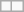<table class="wikitable">
<tr>
<td></td>
<td></td>
</tr>
</table>
